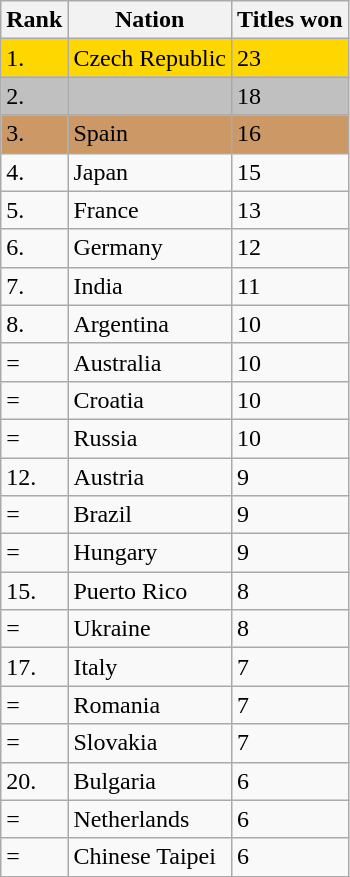<table class="wikitable">
<tr>
<th>Rank</th>
<th>Nation</th>
<th>Titles won</th>
</tr>
<tr bgcolor="gold">
<td>1.</td>
<td> Czech Republic</td>
<td>23</td>
</tr>
<tr bgcolor="silver">
<td>2.</td>
<td></td>
<td>18</td>
</tr>
<tr bgcolor="cc9966">
<td>3.</td>
<td> Spain</td>
<td>16</td>
</tr>
<tr>
<td>4.</td>
<td> Japan</td>
<td>15</td>
</tr>
<tr>
<td>5.</td>
<td> France</td>
<td>13</td>
</tr>
<tr>
<td>6.</td>
<td> Germany</td>
<td>12</td>
</tr>
<tr>
<td>7.</td>
<td> India</td>
<td>11</td>
</tr>
<tr>
<td>8.</td>
<td> Argentina</td>
<td>10</td>
</tr>
<tr>
<td>=</td>
<td> Australia</td>
<td>10</td>
</tr>
<tr>
<td>=</td>
<td> Croatia</td>
<td>10</td>
</tr>
<tr>
<td>=</td>
<td> Russia</td>
<td>10</td>
</tr>
<tr>
<td>12.</td>
<td> Austria</td>
<td>9</td>
</tr>
<tr>
<td>=</td>
<td> Brazil</td>
<td>9</td>
</tr>
<tr>
<td>=</td>
<td> Hungary</td>
<td>9</td>
</tr>
<tr>
<td>15.</td>
<td> Puerto Rico</td>
<td>8</td>
</tr>
<tr>
<td>=</td>
<td> Ukraine</td>
<td>8</td>
</tr>
<tr>
<td>17.</td>
<td> Italy</td>
<td>7</td>
</tr>
<tr>
<td>=</td>
<td> Romania</td>
<td>7</td>
</tr>
<tr>
<td>=</td>
<td> Slovakia</td>
<td>7</td>
</tr>
<tr>
<td>20.</td>
<td> Bulgaria</td>
<td>6</td>
</tr>
<tr>
<td>=</td>
<td> Netherlands</td>
<td>6</td>
</tr>
<tr>
<td>=</td>
<td> Chinese Taipei</td>
<td>6</td>
</tr>
</table>
